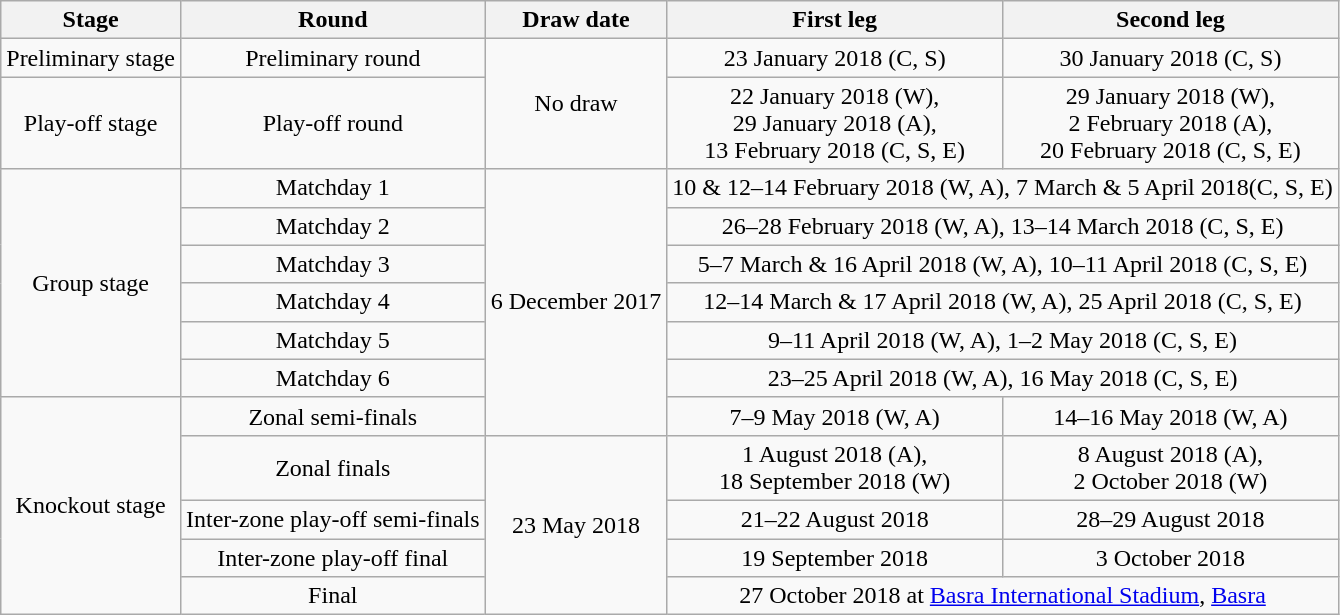<table class="wikitable" style="text-align:center">
<tr>
<th>Stage</th>
<th>Round</th>
<th>Draw date</th>
<th>First leg</th>
<th>Second leg</th>
</tr>
<tr>
<td>Preliminary stage</td>
<td>Preliminary round</td>
<td rowspan=2>No draw</td>
<td>23 January 2018 (C, S)</td>
<td>30 January 2018 (C, S)</td>
</tr>
<tr>
<td>Play-off stage</td>
<td>Play-off round</td>
<td>22 January 2018 (W),<br>29 January 2018 (A),<br>13 February 2018 (C, S, E)</td>
<td>29 January 2018 (W),<br>2 February 2018 (A),<br>20 February 2018 (C, S, E)</td>
</tr>
<tr>
<td rowspan=6>Group stage</td>
<td>Matchday 1</td>
<td rowspan=7>6 December 2017</td>
<td colspan=2>10 & 12–14 February 2018 (W, A), 7 March & 5 April 2018(C, S, E)</td>
</tr>
<tr>
<td>Matchday 2</td>
<td colspan=2>26–28 February 2018 (W, A), 13–14 March 2018 (C, S, E)</td>
</tr>
<tr>
<td>Matchday 3</td>
<td colspan=2>5–7 March & 16 April 2018 (W, A), 10–11 April 2018 (C, S, E)</td>
</tr>
<tr>
<td>Matchday 4</td>
<td colspan=2>12–14 March & 17 April 2018 (W, A), 25 April 2018 (C, S, E)</td>
</tr>
<tr>
<td>Matchday 5</td>
<td colspan=2>9–11 April 2018 (W, A), 1–2 May 2018 (C, S, E)</td>
</tr>
<tr>
<td>Matchday 6</td>
<td colspan=2>23–25 April 2018 (W, A), 16 May 2018 (C, S, E)</td>
</tr>
<tr>
<td rowspan=5>Knockout stage</td>
<td>Zonal semi-finals</td>
<td>7–9 May 2018 (W, A)</td>
<td>14–16 May 2018 (W, A)</td>
</tr>
<tr>
<td>Zonal finals</td>
<td rowspan=4>23 May 2018</td>
<td>1 August 2018 (A),<br>18 September 2018 (W)</td>
<td>8 August 2018 (A),<br>2 October 2018 (W)</td>
</tr>
<tr>
<td>Inter-zone play-off semi-finals</td>
<td>21–22 August 2018</td>
<td>28–29 August 2018</td>
</tr>
<tr>
<td>Inter-zone play-off final</td>
<td>19 September 2018</td>
<td>3 October 2018</td>
</tr>
<tr>
<td>Final</td>
<td colspan=2>27 October 2018 at <a href='#'>Basra International Stadium</a>, <a href='#'>Basra</a></td>
</tr>
</table>
